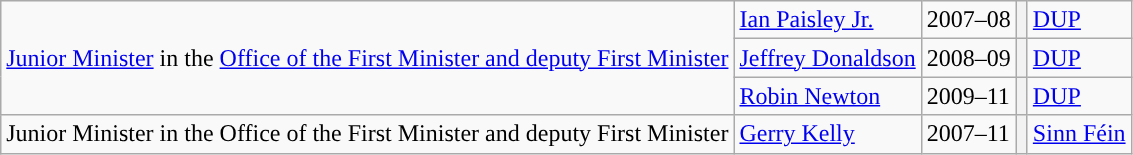<table class="wikitable">
<tr>
<td rowspan=3><a href='#'>Junior Minister</a> in the <a href='#'>Office of the First Minister and deputy First Minister</a></td>
<td><a href='#'>Ian Paisley Jr.</a></td>
<td>2007–08</td>
<th style="background-color: "></th>
<td><a href='#'>DUP</a></td>
</tr>
<tr>
<td><a href='#'>Jeffrey Donaldson</a></td>
<td>2008–09</td>
<th style="background-color: "></th>
<td><a href='#'>DUP</a></td>
</tr>
<tr>
<td><a href='#'>Robin Newton</a></td>
<td>2009–11</td>
<th style="background-color: "></th>
<td><a href='#'>DUP</a></td>
</tr>
<tr>
<td>Junior Minister in the Office of the First Minister and deputy First Minister</td>
<td><a href='#'>Gerry Kelly</a></td>
<td>2007–11</td>
<th style="background-color: "></th>
<td><a href='#'>Sinn Féin</a></td>
</tr>
</table>
